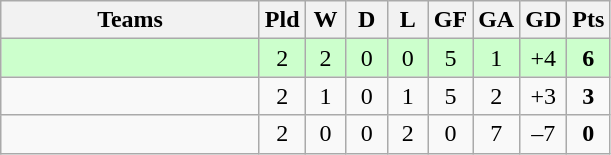<table class="wikitable" style="text-align: center;">
<tr>
<th width=165>Teams</th>
<th width=20>Pld</th>
<th width=20>W</th>
<th width=20>D</th>
<th width=20>L</th>
<th width=20>GF</th>
<th width=20>GA</th>
<th width=20>GD</th>
<th width=20>Pts</th>
</tr>
<tr align=center style="background:#ccffcc;">
<td style="text-align:left;"></td>
<td>2</td>
<td>2</td>
<td>0</td>
<td>0</td>
<td>5</td>
<td>1</td>
<td>+4</td>
<td><strong>6</strong></td>
</tr>
<tr align=center>
<td style="text-align:left;"></td>
<td>2</td>
<td>1</td>
<td>0</td>
<td>1</td>
<td>5</td>
<td>2</td>
<td>+3</td>
<td><strong>3</strong></td>
</tr>
<tr align=center>
<td style="text-align:left;"></td>
<td>2</td>
<td>0</td>
<td>0</td>
<td>2</td>
<td>0</td>
<td>7</td>
<td>–7</td>
<td><strong>0</strong></td>
</tr>
</table>
